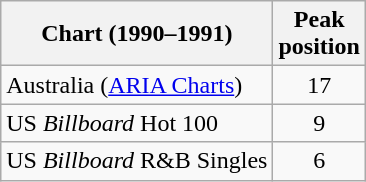<table class="wikitable sortable">
<tr>
<th align="left">Chart (1990–1991)</th>
<th align="center">Peak<br>position</th>
</tr>
<tr>
<td scope="row">Australia (<a href='#'>ARIA Charts</a>)</td>
<td align="center">17</td>
</tr>
<tr>
<td>US <em>Billboard</em> Hot 100</td>
<td align="center">9</td>
</tr>
<tr>
<td>US <em>Billboard</em> R&B Singles</td>
<td align="center">6</td>
</tr>
</table>
